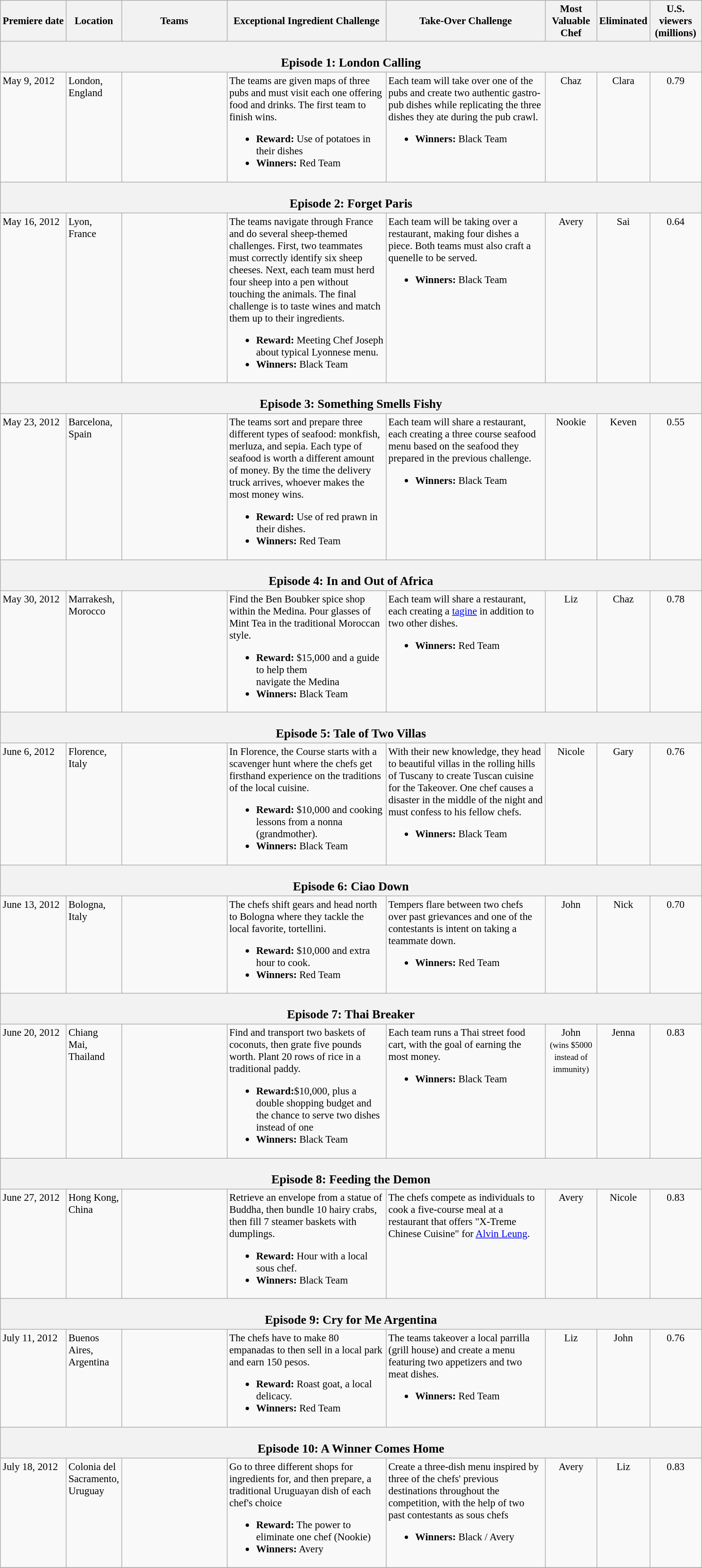<table class="wikitable" style="font-size:95%;">
<tr>
<th>Premiere date</th>
<th width="70px">Location</th>
<th width="150px">Teams</th>
<th width="230px">Exceptional Ingredient Challenge</th>
<th width="230px">Take-Over Challenge</th>
<th width="70px">Most Valuable Chef</th>
<th width="70px">Eliminated</th>
<th width="70px">U.S. viewers<br>(millions)</th>
</tr>
<tr>
<th colspan=8 align="left"><br><big> Episode 1:  London Calling</big></th>
</tr>
<tr valign="top">
<td>May 9, 2012</td>
<td>London, England</td>
<td><br></td>
<td>The teams are given maps of three pubs and must visit each one offering food and drinks.  The first team to finish wins.<br><ul><li><strong>Reward:</strong> Use of potatoes in their dishes</li><li><strong>Winners:</strong> <span>Red Team</span></li></ul></td>
<td>Each team will take over one of the pubs and create two authentic gastro-pub dishes while replicating the three dishes they ate during the pub crawl.<br><ul><li><strong>Winners:</strong> Black Team</li></ul></td>
<td align="center">Chaz</td>
<td align="center"><span>Clara</span></td>
<td align="center">0.79</td>
</tr>
<tr>
<th colspan=8 align="left"><br><big> Episode 2: Forget Paris </big></th>
</tr>
<tr valign="top">
<td>May 16, 2012</td>
<td>Lyon, France</td>
<td><br></td>
<td>The teams navigate through France and do several sheep-themed challenges.  First, two teammates must correctly identify six sheep cheeses.  Next, each team must herd four sheep into a pen without touching the animals.  The final challenge is to taste wines and match them up to their ingredients.<br><ul><li><strong>Reward:</strong> Meeting Chef Joseph about typical Lyonnese menu.</li><li><strong>Winners:</strong> Black Team</li></ul></td>
<td>Each team will be taking over a restaurant, making four dishes a piece.  Both teams must also craft a quenelle to be served.<br><ul><li><strong>Winners:</strong> Black Team</li></ul></td>
<td align="center">Avery</td>
<td align="center"><span>Sai</span></td>
<td align="center">0.64</td>
</tr>
<tr>
<th colspan=8 align="left"><br><big> Episode 3: Something Smells Fishy </big></th>
</tr>
<tr valign="top">
<td>May 23, 2012</td>
<td>Barcelona, Spain</td>
<td><br></td>
<td>The teams sort and prepare three different types of seafood: monkfish, merluza, and sepia.  Each type of seafood is worth a different amount of money.  By the time the delivery truck arrives, whoever makes the most money wins.<br><ul><li><strong>Reward:</strong> Use of red prawn in their dishes.</li><li><strong>Winners:</strong> Red Team</li></ul></td>
<td>Each team will share a restaurant, each creating a three course seafood menu based on the seafood they prepared in the previous challenge.<br><ul><li><strong>Winners:</strong> Black Team</li></ul></td>
<td align="center">Nookie</td>
<td align="center"><span>Keven</span></td>
<td align="center">0.55</td>
</tr>
<tr>
<th colspan=8 align="left"><br><big> Episode 4: In and Out of Africa </big></th>
</tr>
<tr valign="top">
<td>May 30, 2012</td>
<td>Marrakesh, Morocco</td>
<td><br></td>
<td>Find the Ben Boubker spice shop within the Medina. Pour glasses of Mint Tea in the traditional Moroccan style.<br><ul><li><strong>Reward:</strong> $15,000 and a guide<br>to help them<br>navigate the Medina</li><li><strong>Winners:</strong> Black Team</li></ul></td>
<td>Each team will share a restaurant, each creating a <a href='#'>tagine</a> in addition to two other dishes.<br><ul><li><strong>Winners:</strong> <span>Red Team</span></li></ul></td>
<td align="center"><span>Liz</span></td>
<td align="center">Chaz</td>
<td align="center">0.78</td>
</tr>
<tr>
<th colspan=8 align="left"><br><big> Episode 5: Tale of Two Villas </big></th>
</tr>
<tr valign="top">
<td>June 6, 2012</td>
<td>Florence, Italy</td>
<td><br></td>
<td>In Florence, the Course starts with a scavenger hunt where the chefs get<br>firsthand experience on the traditions of the local cuisine.<br><ul><li><strong>Reward:</strong> $10,000 and cooking lessons from a nonna (grandmother).</li><li><strong>Winners:</strong> Black Team</li></ul></td>
<td>With their new knowledge, they head to beautiful villas in the rolling hills of Tuscany to create Tuscan cuisine for the Takeover. One chef causes a disaster in the middle of the night and must confess to his fellow chefs.<br><ul><li><strong>Winners:</strong> Black Team</li></ul></td>
<td align="center">Nicole</td>
<td align="center"><span>Gary</span></td>
<td align="center">0.76</td>
</tr>
<tr>
<th colspan=8 align="left"><br><big> Episode 6: Ciao Down </big></th>
</tr>
<tr valign="top">
<td>June 13, 2012</td>
<td>Bologna, Italy</td>
<td><br></td>
<td>The chefs shift gears and head north to Bologna where they tackle the local favorite, tortellini.<br><ul><li><strong>Reward:</strong> $10,000 and extra hour to cook.</li><li><strong>Winners:</strong> <span>Red Team</span></li></ul></td>
<td>Tempers flare between two chefs over past grievances and one of the contestants is intent on taking a teammate down.<br><ul><li><strong>Winners:</strong> <span>Red Team</span></li></ul></td>
<td align="center"><span>John</span></td>
<td align="center">Nick</td>
<td align="center">0.70</td>
</tr>
<tr>
<th colspan=8 align="left"><br><big> Episode 7: Thai Breaker </big></th>
</tr>
<tr valign="top">
<td>June 20, 2012</td>
<td>Chiang Mai, Thailand</td>
<td><br></td>
<td>Find and transport two baskets of coconuts, then grate five pounds worth. Plant 20 rows of rice in a traditional paddy.<br><ul><li><strong>Reward:</strong>$10,000, plus a double shopping budget and the chance to serve two dishes instead of one</li><li><strong>Winners:</strong> Black Team</li></ul></td>
<td>Each team runs a Thai street food cart, with the goal of earning the most money.<br><ul><li><strong>Winners:</strong> Black Team</li></ul></td>
<td align="center">John<br><small>(wins $5000 instead of immunity)</small></td>
<td align="center">Jenna</td>
<td align="center">0.83</td>
</tr>
<tr>
<th colspan=8 align="left"><br><big> Episode 8: Feeding the Demon </big></th>
</tr>
<tr valign="top">
<td>June 27, 2012</td>
<td>Hong Kong, China</td>
<td><br></td>
<td>Retrieve an envelope from a statue of Buddha, then bundle 10 hairy crabs, then fill 7 steamer baskets with dumplings.<br><ul><li><strong>Reward:</strong> Hour with a local sous chef.</li><li><strong>Winners:</strong> Black Team</li></ul></td>
<td>The chefs compete as individuals to cook a five-course meal at a restaurant that offers "X-Treme Chinese Cuisine" for <a href='#'>Alvin Leung</a>.</td>
<td align="center">Avery</td>
<td align="center">Nicole</td>
<td align="center">0.83</td>
</tr>
<tr>
<th colspan=8 align="left"><br><big> Episode 9: Cry for Me Argentina </big></th>
</tr>
<tr valign="top">
<td>July 11, 2012</td>
<td>Buenos Aires, Argentina</td>
<td><br></td>
<td>The chefs have to make 80 empanadas to then sell in a local park and earn 150 pesos.<br><ul><li><strong>Reward:</strong> Roast goat, a local delicacy.</li><li><strong>Winners:</strong> <span>Red Team</span></li></ul></td>
<td>The teams takeover a local parrilla (grill house) and create a menu featuring two appetizers and two meat dishes.<br><ul><li><strong>Winners:</strong> <span>Red Team</span></li></ul></td>
<td align="center"><span>Liz</span></td>
<td align="center">John</td>
<td align="center">0.76</td>
</tr>
<tr>
<th colspan=8 align="left"><br><big> Episode 10: A Winner Comes Home </big></th>
</tr>
<tr valign="top">
<td>July 18, 2012</td>
<td>Colonia del Sacramento, Uruguay</td>
<td><br></td>
<td>Go to three different shops for ingredients for, and then prepare, a traditional Uruguayan dish of each chef's choice<br><ul><li><strong>Reward:</strong> The power to eliminate one chef (Nookie)</li><li><strong>Winners:</strong> Avery</li></ul></td>
<td>Create a three-dish menu inspired by three of the chefs' previous destinations throughout the competition, with the help of two past contestants as sous chefs<br><ul><li><strong>Winners:</strong> Black / Avery</li></ul></td>
<td align="center">Avery</td>
<td align="center">Liz</td>
<td align="center">0.83</td>
</tr>
<tr>
</tr>
</table>
